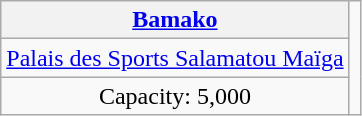<table class="wikitable" style="text-align:center;">
<tr>
<th><a href='#'>Bamako</a></th>
<td rowspan="4"><br></td>
</tr>
<tr>
<td><a href='#'>Palais des Sports Salamatou Maïga</a></td>
</tr>
<tr>
<td>Capacity: 5,000</td>
</tr>
</table>
